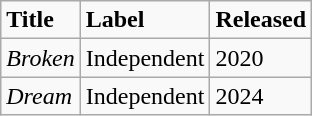<table class="wikitable">
<tr>
<td><strong>Title</strong></td>
<td><strong>Label</strong></td>
<td><strong>Released</strong></td>
</tr>
<tr>
<td><em>Broken</em></td>
<td>Independent</td>
<td>2020</td>
</tr>
<tr>
<td><em>Dream</em></td>
<td>Independent</td>
<td>2024</td>
</tr>
</table>
